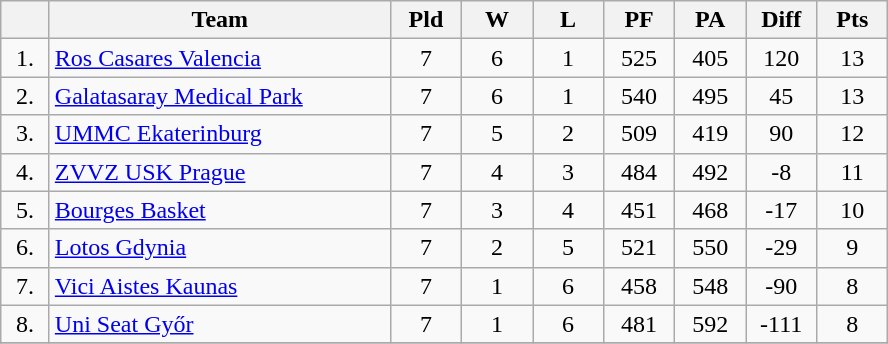<table class="wikitable" style="text-align:center">
<tr>
<th width=25></th>
<th width=220>Team</th>
<th width=40>Pld</th>
<th width=40>W</th>
<th width=40>L</th>
<th width=40>PF</th>
<th width=40>PA</th>
<th width=40>Diff</th>
<th width=40>Pts</th>
</tr>
<tr>
<td>1.</td>
<td align=left> <a href='#'>Ros Casares Valencia</a></td>
<td>7</td>
<td>6</td>
<td>1</td>
<td>525</td>
<td>405</td>
<td>120</td>
<td>13</td>
</tr>
<tr>
<td>2.</td>
<td align=left> <a href='#'>Galatasaray Medical Park</a></td>
<td>7</td>
<td>6</td>
<td>1</td>
<td>540</td>
<td>495</td>
<td>45</td>
<td>13</td>
</tr>
<tr>
<td>3.</td>
<td align=left> <a href='#'>UMMC Ekaterinburg</a></td>
<td>7</td>
<td>5</td>
<td>2</td>
<td>509</td>
<td>419</td>
<td>90</td>
<td>12</td>
</tr>
<tr>
<td>4.</td>
<td align=left> <a href='#'>ZVVZ USK Prague</a></td>
<td>7</td>
<td>4</td>
<td>3</td>
<td>484</td>
<td>492</td>
<td>-8</td>
<td>11</td>
</tr>
<tr>
<td>5.</td>
<td align=left> <a href='#'>Bourges Basket</a></td>
<td>7</td>
<td>3</td>
<td>4</td>
<td>451</td>
<td>468</td>
<td>-17</td>
<td>10</td>
</tr>
<tr>
<td>6.</td>
<td align=left> <a href='#'>Lotos Gdynia</a></td>
<td>7</td>
<td>2</td>
<td>5</td>
<td>521</td>
<td>550</td>
<td>-29</td>
<td>9</td>
</tr>
<tr>
<td>7.</td>
<td align=left> <a href='#'>Vici Aistes Kaunas</a></td>
<td>7</td>
<td>1</td>
<td>6</td>
<td>458</td>
<td>548</td>
<td>-90</td>
<td>8</td>
</tr>
<tr>
<td>8.</td>
<td align=left> <a href='#'>Uni Seat Győr</a></td>
<td>7</td>
<td>1</td>
<td>6</td>
<td>481</td>
<td>592</td>
<td>-111</td>
<td>8</td>
</tr>
<tr>
</tr>
</table>
